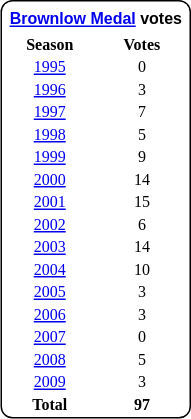<table style="margin-right:4px; margin-top:8px; float:right; border:1px #000 solid; border-radius:8px; background:#fff; font-family:Verdana; font-size:8pt; text-align:center;">
<tr style="background:#fff;">
<td colspan="2;" style="padding:3px; margin-bottom:-3px; margin-top:2px; font-family:Arial; "><strong><a href='#'>Brownlow Medal</a> votes</strong></td>
</tr>
<tr>
<th style="width:50%;">Season</th>
<th style="width:50%;">Votes</th>
</tr>
<tr>
<td><a href='#'>1995</a></td>
<td>0</td>
</tr>
<tr>
<td><a href='#'>1996</a></td>
<td>3</td>
</tr>
<tr>
<td><a href='#'>1997</a></td>
<td>7</td>
</tr>
<tr>
<td><a href='#'>1998</a></td>
<td>5</td>
</tr>
<tr>
<td><a href='#'>1999</a></td>
<td>9</td>
</tr>
<tr>
<td><a href='#'>2000</a></td>
<td>14</td>
</tr>
<tr>
<td><a href='#'>2001</a></td>
<td>15</td>
</tr>
<tr>
<td><a href='#'>2002</a></td>
<td>6</td>
</tr>
<tr>
<td><a href='#'>2003</a></td>
<td>14</td>
</tr>
<tr>
<td><a href='#'>2004</a></td>
<td>10</td>
</tr>
<tr>
<td><a href='#'>2005</a></td>
<td>3</td>
</tr>
<tr>
<td><a href='#'>2006</a></td>
<td>3</td>
</tr>
<tr>
<td><a href='#'>2007</a></td>
<td>0</td>
</tr>
<tr>
<td><a href='#'>2008</a></td>
<td>5</td>
</tr>
<tr>
<td><a href='#'>2009</a></td>
<td>3</td>
</tr>
<tr>
<td><strong>Total</strong></td>
<td><strong>97</strong></td>
</tr>
</table>
